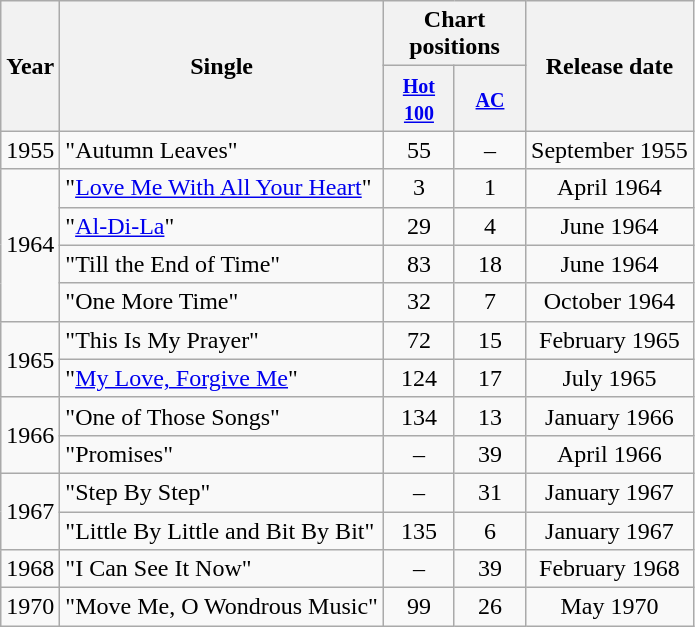<table class="wikitable">
<tr>
<th style="text-align:center;" rowspan="2">Year</th>
<th style="text-align:center;" rowspan="2">Single</th>
<th style="text-align:center;" colspan="2">Chart positions</th>
<th style="text-align:center;" rowspan="2">Release date</th>
</tr>
<tr>
<th width="40"><small><a href='#'>Hot 100</a></small></th>
<th width="40"><small><a href='#'>AC</a></small></th>
</tr>
<tr>
<td style="text-align:center;">1955</td>
<td align="left">"Autumn Leaves"</td>
<td style="text-align:center;">55</td>
<td style="text-align:center;">–</td>
<td style="text-align:center;">September 1955</td>
</tr>
<tr>
<td style="text-align:center;" rowspan="4">1964</td>
<td align="left">"<a href='#'>Love Me With All Your Heart</a>"</td>
<td style="text-align:center;">3</td>
<td style="text-align:center;">1</td>
<td style="text-align:center;">April 1964</td>
</tr>
<tr>
<td align="left">"<a href='#'>Al-Di-La</a>"</td>
<td style="text-align:center;">29</td>
<td style="text-align:center;">4</td>
<td style="text-align:center;">June 1964</td>
</tr>
<tr>
<td align="left">"Till the End of Time"</td>
<td style="text-align:center;">83</td>
<td style="text-align:center;">18</td>
<td style="text-align:center;">June 1964</td>
</tr>
<tr>
<td align="left">"One More Time"</td>
<td style="text-align:center;">32</td>
<td style="text-align:center;">7</td>
<td style="text-align:center;">October 1964</td>
</tr>
<tr>
<td style="text-align:center;" rowspan="2">1965</td>
<td align="left">"This Is My Prayer"</td>
<td style="text-align:center;">72</td>
<td style="text-align:center;">15</td>
<td style="text-align:center;">February 1965</td>
</tr>
<tr>
<td align="left">"<a href='#'>My Love, Forgive Me</a>"</td>
<td style="text-align:center;">124</td>
<td style="text-align:center;">17</td>
<td style="text-align:center;">July 1965</td>
</tr>
<tr>
<td style="text-align:center;" rowspan="2">1966</td>
<td align="left">"One of Those Songs"</td>
<td style="text-align:center;">134</td>
<td style="text-align:center;">13</td>
<td style="text-align:center;">January 1966</td>
</tr>
<tr>
<td align="left">"Promises"</td>
<td style="text-align:center;">–</td>
<td style="text-align:center;">39</td>
<td style="text-align:center;">April 1966</td>
</tr>
<tr>
<td style="text-align:center;" rowspan="2">1967</td>
<td align="left">"Step By Step"</td>
<td style="text-align:center;">–</td>
<td style="text-align:center;">31</td>
<td style="text-align:center;">January 1967</td>
</tr>
<tr>
<td align="left">"Little By Little and Bit By Bit"</td>
<td style="text-align:center;">135</td>
<td style="text-align:center;">6</td>
<td style="text-align:center;">January 1967</td>
</tr>
<tr>
<td style="text-align:center;">1968</td>
<td align="left">"I Can See It Now"</td>
<td style="text-align:center;">–</td>
<td style="text-align:center;">39</td>
<td style="text-align:center;">February 1968</td>
</tr>
<tr>
<td style="text-align:center;">1970</td>
<td align="left">"Move Me, O Wondrous Music"</td>
<td style="text-align:center;">99</td>
<td style="text-align:center;">26</td>
<td style="text-align:center;">May 1970</td>
</tr>
</table>
